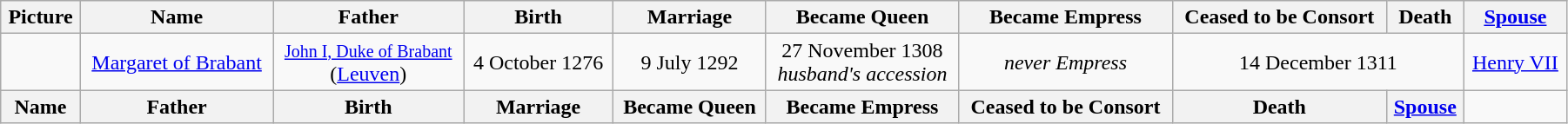<table width=95% class="wikitable">
<tr>
<th>Picture</th>
<th>Name</th>
<th>Father</th>
<th>Birth</th>
<th>Marriage</th>
<th>Became Queen</th>
<th>Became Empress</th>
<th>Ceased to be Consort</th>
<th>Death</th>
<th><a href='#'>Spouse</a></th>
</tr>
<tr>
<td align=center></td>
<td align=center><a href='#'>Margaret of Brabant</a></td>
<td align="center"><small><a href='#'>John I, Duke of Brabant</a></small><br>(<a href='#'>Leuven</a>)</td>
<td align="center">4 October 1276</td>
<td align="center">9 July 1292</td>
<td align="center">27 November 1308<br><em>husband's accession</em></td>
<td align="center"><em>never Empress</em></td>
<td align="center" colspan="2">14 December 1311</td>
<td align="center"><a href='#'>Henry VII</a></td>
</tr>
<tr>
<th>Name</th>
<th>Father</th>
<th>Birth</th>
<th>Marriage</th>
<th>Became Queen</th>
<th>Became Empress</th>
<th>Ceased to be Consort</th>
<th>Death</th>
<th><a href='#'>Spouse</a></th>
</tr>
</table>
